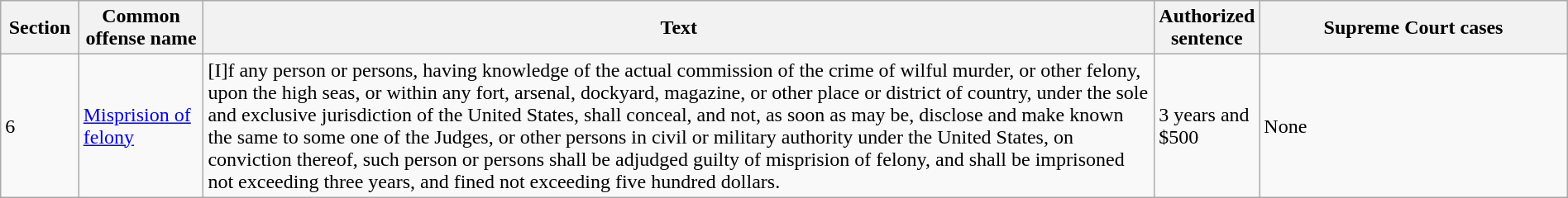<table class="wikitable" style="width:100%">
<tr>
<th scope=col width="5%">Section</th>
<th scope=col width="8%">Common offense name</th>
<th scope=col width="62%">Text</th>
<th scope=col widht="5%">Authorized sentence</th>
<th scope=col width="20%">Supreme Court cases</th>
</tr>
<tr>
<td>6</td>
<td><a href='#'>Misprision of felony</a></td>
<td>[I]f any person or persons, having knowledge of the actual commission of the crime of wilful murder, or other felony, upon the high seas, or within any fort, arsenal, dockyard, magazine, or other place or district of country, under the sole and exclusive jurisdiction of the United States, shall conceal, and not, as soon as may be, disclose and make known the same to some one of the Judges, or other persons in civil or military authority under the United States, on conviction thereof, such person or persons shall be adjudged guilty of misprision of felony, and shall be imprisoned not exceeding three years, and fined not exceeding five hundred dollars.</td>
<td>3 years and $500</td>
<td>None</td>
</tr>
</table>
